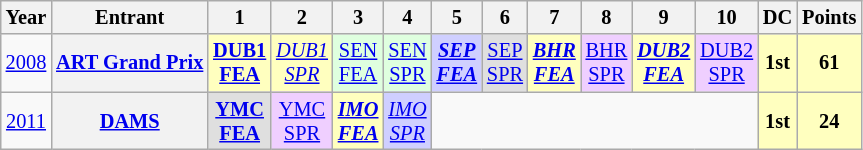<table class="wikitable" style="text-align:center; font-size:85%">
<tr>
<th>Year</th>
<th>Entrant</th>
<th>1</th>
<th>2</th>
<th>3</th>
<th>4</th>
<th>5</th>
<th>6</th>
<th>7</th>
<th>8</th>
<th>9</th>
<th>10</th>
<th>DC</th>
<th>Points</th>
</tr>
<tr>
<td id=2008R><a href='#'>2008</a></td>
<th nowrap><a href='#'>ART Grand Prix</a></th>
<td style="background:#FFFFBF;"><strong><a href='#'>DUB1<br>FEA</a></strong><br></td>
<td style="background:#FFFFBF;"><em><a href='#'>DUB1<br>SPR</a></em><br></td>
<td style="background:#DFFFDF;"><a href='#'>SEN<br>FEA</a><br></td>
<td style="background:#DFFFDF;"><a href='#'>SEN<br>SPR</a><br></td>
<td style="background:#CFCFFF;"><strong><em><a href='#'>SEP<br>FEA</a></em></strong><br></td>
<td style="background:#DFDFDF;"><a href='#'>SEP<br>SPR</a><br></td>
<td style="background:#FFFFBF;"><strong><em><a href='#'>BHR<br>FEA</a></em></strong><br></td>
<td style="background:#EFCFFF;"><a href='#'>BHR<br>SPR</a><br></td>
<td style="background:#FFFFBF;"><strong><em><a href='#'>DUB2<br>FEA</a></em></strong><br></td>
<td style="background:#EFCFFF;"><a href='#'>DUB2<br>SPR</a><br></td>
<td style="background:#FFFFBF;"><strong>1st</strong></td>
<td style="background:#FFFFBF;"><strong>61</strong></td>
</tr>
<tr>
<td id=2011R><a href='#'>2011</a></td>
<th nowrap><a href='#'>DAMS</a></th>
<td style="background:#DFDFDF;"><strong><a href='#'>YMC<br>FEA</a></strong><br></td>
<td style="background:#EFCFFF;"><a href='#'>YMC<br>SPR</a><br></td>
<td style="background:#FFFFBF;"><strong><em><a href='#'>IMO<br>FEA</a></em></strong><br></td>
<td style="background:#CFCFFF;"><em><a href='#'>IMO<br>SPR</a></em><br></td>
<td colspan=6></td>
<td style="background:#FFFFBF;"><strong>1st</strong></td>
<td style="background:#FFFFBF;"><strong>24</strong></td>
</tr>
</table>
